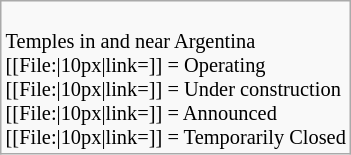<table class="wikitable floatright" style="font-size: 85%;">
<tr>
<td><br>Temples in and near Argentina<br>
[[File:|10px|link=]] = Operating<br>
[[File:|10px|link=]] = Under construction<br>
[[File:|10px|link=]] = Announced<br>
[[File:|10px|link=]] = Temporarily Closed</td>
</tr>
</table>
